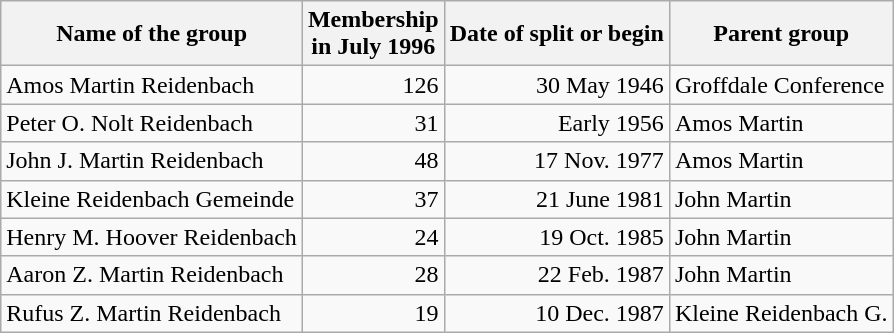<table class="wikitable">
<tr>
<th>Name of the group</th>
<th>Membership<br> in July 1996</th>
<th>Date of split or begin<br></th>
<th>Parent group</th>
</tr>
<tr>
<td>Amos Martin Reidenbach</td>
<td align="right">126</td>
<td align="right">30 May 1946</td>
<td>Groffdale Conference</td>
</tr>
<tr>
<td>Peter O. Nolt Reidenbach</td>
<td align="right">31</td>
<td align="right">Early 1956</td>
<td>Amos Martin</td>
</tr>
<tr>
<td>John J. Martin Reidenbach</td>
<td align="right">48</td>
<td align="right">17 Nov. 1977</td>
<td>Amos Martin</td>
</tr>
<tr>
<td>Kleine Reidenbach Gemeinde</td>
<td align="right">37</td>
<td align="right">21 June 1981</td>
<td>John Martin</td>
</tr>
<tr>
<td>Henry M. Hoover Reidenbach</td>
<td align="right">24</td>
<td align="right">19 Oct. 1985</td>
<td>John Martin</td>
</tr>
<tr>
<td>Aaron Z. Martin Reidenbach</td>
<td align="right">28</td>
<td align="right">22 Feb. 1987</td>
<td>John Martin</td>
</tr>
<tr>
<td>Rufus Z. Martin Reidenbach</td>
<td align="right">19</td>
<td align="right">10 Dec. 1987</td>
<td>Kleine Reidenbach G.</td>
</tr>
</table>
